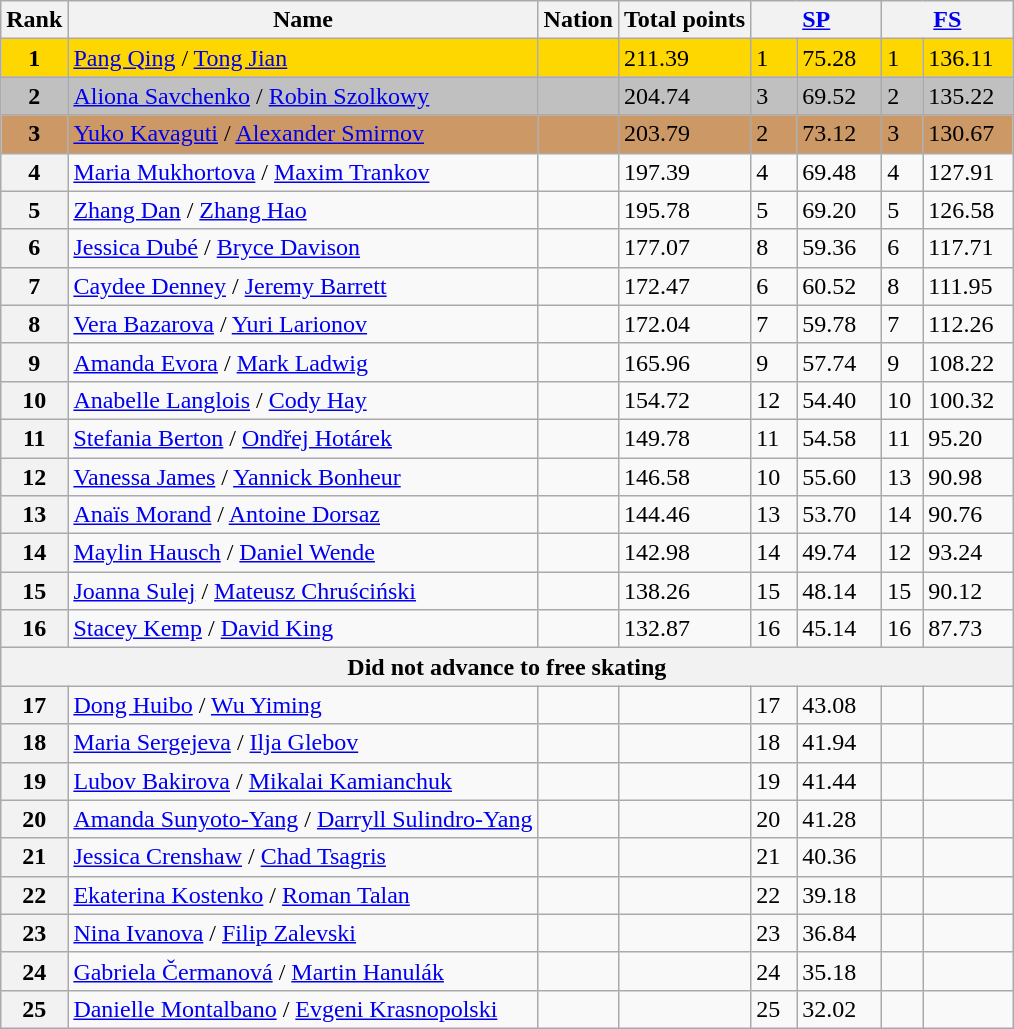<table class="wikitable sortable">
<tr>
<th>Rank</th>
<th>Name</th>
<th>Nation</th>
<th>Total points</th>
<th colspan="2" width="80px"><a href='#'>SP</a></th>
<th colspan="2" width="80px"><a href='#'>FS</a></th>
</tr>
<tr bgcolor=gold>
<td align=center><strong>1</strong></td>
<td><a href='#'>Pang Qing</a> / <a href='#'>Tong Jian</a></td>
<td></td>
<td>211.39</td>
<td>1</td>
<td>75.28</td>
<td>1</td>
<td>136.11</td>
</tr>
<tr bgcolor=silver>
<td align=center><strong>2</strong></td>
<td><a href='#'>Aliona Savchenko</a> / <a href='#'>Robin Szolkowy</a></td>
<td></td>
<td>204.74</td>
<td>3</td>
<td>69.52</td>
<td>2</td>
<td>135.22</td>
</tr>
<tr bgcolor=cc9966>
<td align=center><strong>3</strong></td>
<td><a href='#'>Yuko Kavaguti</a> / <a href='#'>Alexander Smirnov</a></td>
<td></td>
<td>203.79</td>
<td>2</td>
<td>73.12</td>
<td>3</td>
<td>130.67</td>
</tr>
<tr>
<th>4</th>
<td><a href='#'>Maria Mukhortova</a> / <a href='#'>Maxim Trankov</a></td>
<td></td>
<td>197.39</td>
<td>4</td>
<td>69.48</td>
<td>4</td>
<td>127.91</td>
</tr>
<tr>
<th>5</th>
<td><a href='#'>Zhang Dan</a> / <a href='#'>Zhang Hao</a></td>
<td></td>
<td>195.78</td>
<td>5</td>
<td>69.20</td>
<td>5</td>
<td>126.58</td>
</tr>
<tr>
<th>6</th>
<td><a href='#'>Jessica Dubé</a> / <a href='#'>Bryce Davison</a></td>
<td></td>
<td>177.07</td>
<td>8</td>
<td>59.36</td>
<td>6</td>
<td>117.71</td>
</tr>
<tr>
<th>7</th>
<td><a href='#'>Caydee Denney</a> / <a href='#'>Jeremy Barrett</a></td>
<td></td>
<td>172.47</td>
<td>6</td>
<td>60.52</td>
<td>8</td>
<td>111.95</td>
</tr>
<tr>
<th>8</th>
<td><a href='#'>Vera Bazarova</a> / <a href='#'>Yuri Larionov</a></td>
<td></td>
<td>172.04</td>
<td>7</td>
<td>59.78</td>
<td>7</td>
<td>112.26</td>
</tr>
<tr>
<th>9</th>
<td><a href='#'>Amanda Evora</a> / <a href='#'>Mark Ladwig</a></td>
<td></td>
<td>165.96</td>
<td>9</td>
<td>57.74</td>
<td>9</td>
<td>108.22</td>
</tr>
<tr>
<th>10</th>
<td><a href='#'>Anabelle Langlois</a> / <a href='#'>Cody Hay</a></td>
<td></td>
<td>154.72</td>
<td>12</td>
<td>54.40</td>
<td>10</td>
<td>100.32</td>
</tr>
<tr>
<th>11</th>
<td><a href='#'>Stefania Berton</a> / <a href='#'>Ondřej Hotárek</a></td>
<td></td>
<td>149.78</td>
<td>11</td>
<td>54.58</td>
<td>11</td>
<td>95.20</td>
</tr>
<tr>
<th>12</th>
<td><a href='#'>Vanessa James</a> / <a href='#'>Yannick Bonheur</a></td>
<td></td>
<td>146.58</td>
<td>10</td>
<td>55.60</td>
<td>13</td>
<td>90.98</td>
</tr>
<tr>
<th>13</th>
<td><a href='#'>Anaïs Morand</a> / <a href='#'>Antoine Dorsaz</a></td>
<td></td>
<td>144.46</td>
<td>13</td>
<td>53.70</td>
<td>14</td>
<td>90.76</td>
</tr>
<tr>
<th>14</th>
<td><a href='#'>Maylin Hausch</a> / <a href='#'>Daniel Wende</a></td>
<td></td>
<td>142.98</td>
<td>14</td>
<td>49.74</td>
<td>12</td>
<td>93.24</td>
</tr>
<tr>
<th>15</th>
<td><a href='#'>Joanna Sulej</a> / <a href='#'>Mateusz Chruściński</a></td>
<td></td>
<td>138.26</td>
<td>15</td>
<td>48.14</td>
<td>15</td>
<td>90.12</td>
</tr>
<tr>
<th>16</th>
<td><a href='#'>Stacey Kemp</a> / <a href='#'>David King</a></td>
<td></td>
<td>132.87</td>
<td>16</td>
<td>45.14</td>
<td>16</td>
<td>87.73</td>
</tr>
<tr>
<th colspan=8>Did not advance to free skating</th>
</tr>
<tr>
<th>17</th>
<td><a href='#'>Dong Huibo</a> / <a href='#'>Wu Yiming</a></td>
<td></td>
<td></td>
<td>17</td>
<td>43.08</td>
<td></td>
<td></td>
</tr>
<tr>
<th>18</th>
<td><a href='#'>Maria Sergejeva</a> / <a href='#'>Ilja Glebov</a></td>
<td></td>
<td></td>
<td>18</td>
<td>41.94</td>
<td></td>
<td></td>
</tr>
<tr>
<th>19</th>
<td><a href='#'>Lubov Bakirova</a> / <a href='#'>Mikalai Kamianchuk</a></td>
<td></td>
<td></td>
<td>19</td>
<td>41.44</td>
<td></td>
<td></td>
</tr>
<tr>
<th>20</th>
<td><a href='#'>Amanda Sunyoto-Yang</a> / <a href='#'>Darryll Sulindro-Yang</a></td>
<td></td>
<td></td>
<td>20</td>
<td>41.28</td>
<td></td>
<td></td>
</tr>
<tr>
<th>21</th>
<td><a href='#'>Jessica Crenshaw</a> / <a href='#'>Chad Tsagris</a></td>
<td></td>
<td></td>
<td>21</td>
<td>40.36</td>
<td></td>
<td></td>
</tr>
<tr>
<th>22</th>
<td><a href='#'>Ekaterina Kostenko</a> / <a href='#'>Roman Talan</a></td>
<td></td>
<td></td>
<td>22</td>
<td>39.18</td>
<td></td>
<td></td>
</tr>
<tr>
<th>23</th>
<td><a href='#'>Nina Ivanova</a> / <a href='#'>Filip Zalevski</a></td>
<td></td>
<td></td>
<td>23</td>
<td>36.84</td>
<td></td>
<td></td>
</tr>
<tr>
<th>24</th>
<td><a href='#'>Gabriela Čermanová</a> / <a href='#'>Martin Hanulák</a></td>
<td></td>
<td></td>
<td>24</td>
<td>35.18</td>
<td></td>
<td></td>
</tr>
<tr>
<th>25</th>
<td><a href='#'>Danielle Montalbano</a> / <a href='#'>Evgeni Krasnopolski</a></td>
<td></td>
<td></td>
<td>25</td>
<td>32.02</td>
<td></td>
<td></td>
</tr>
</table>
